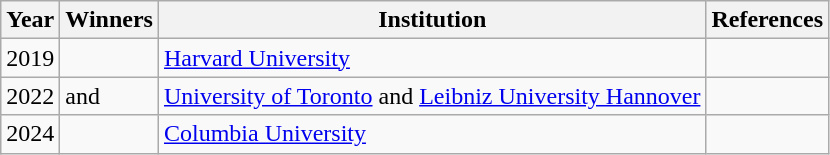<table class="wikitable">
<tr>
<th>Year</th>
<th>Winners</th>
<th>Institution</th>
<th>References</th>
</tr>
<tr>
<td>2019</td>
<td></td>
<td><a href='#'>Harvard University</a></td>
<td></td>
</tr>
<tr>
<td>2022</td>
<td> and </td>
<td><a href='#'>University of Toronto</a> and <a href='#'>Leibniz University Hannover</a></td>
<td></td>
</tr>
<tr>
<td>2024</td>
<td></td>
<td><a href='#'>Columbia University</a></td>
<td></td>
</tr>
</table>
